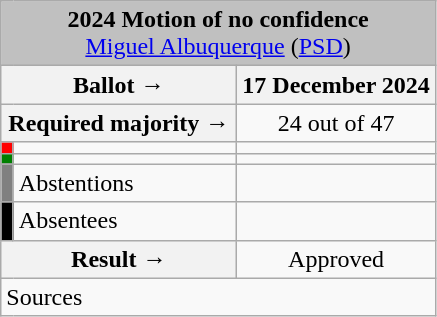<table class="wikitable" style="text-align:center;">
<tr>
<td colspan="4" align="center" bgcolor="#C0C0C0"><strong>2024 Motion of no confidence</strong><br><a href='#'>Miguel Albuquerque</a> (<a href='#'>PSD</a>)</td>
</tr>
<tr>
<th colspan="2" style="width:150px;">Ballot →</th>
<th>17 December 2024</th>
</tr>
<tr>
<th colspan="2">Required majority →</th>
<td>24 out of 47</td>
</tr>
<tr>
<th style="width:1px; background:red;"></th>
<td style="text-align:left;"></td>
<td></td>
</tr>
<tr>
<th style="color:inherit;background:green;"></th>
<td style="text-align:left;"></td>
<td></td>
</tr>
<tr>
<th style="color:inherit;background:gray;"></th>
<td style="text-align:left;">Abstentions</td>
<td></td>
</tr>
<tr>
<th style="color:inherit;background:black;"></th>
<td style="text-align:left;">Absentees</td>
<td></td>
</tr>
<tr>
<th colspan="2">Result →</th>
<td>Approved </td>
</tr>
<tr>
<td style="text-align:left;" colspan="4">Sources</td>
</tr>
</table>
